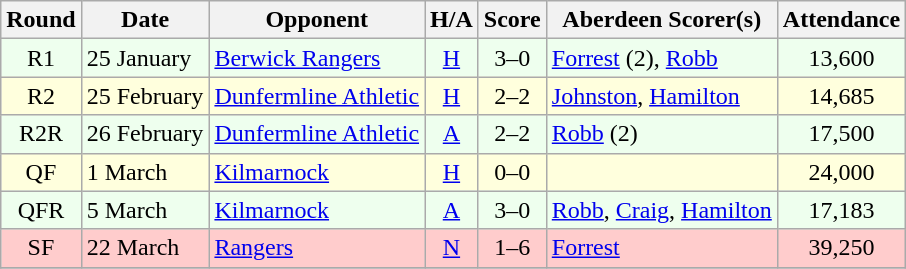<table class="wikitable" style="text-align:center">
<tr>
<th>Round</th>
<th>Date</th>
<th>Opponent</th>
<th>H/A</th>
<th>Score</th>
<th>Aberdeen Scorer(s)</th>
<th>Attendance</th>
</tr>
<tr bgcolor=#EEFFEE>
<td>R1</td>
<td align=left>25 January</td>
<td align=left><a href='#'>Berwick Rangers</a></td>
<td><a href='#'>H</a></td>
<td>3–0</td>
<td align=left><a href='#'>Forrest</a> (2), <a href='#'>Robb</a></td>
<td>13,600</td>
</tr>
<tr bgcolor=#FFFFDD>
<td>R2</td>
<td align=left>25 February</td>
<td align=left><a href='#'>Dunfermline Athletic</a></td>
<td><a href='#'>H</a></td>
<td>2–2</td>
<td align=left><a href='#'>Johnston</a>, <a href='#'>Hamilton</a></td>
<td>14,685</td>
</tr>
<tr bgcolor=#EEFFEE>
<td>R2R</td>
<td align=left>26 February</td>
<td align=left><a href='#'>Dunfermline Athletic</a></td>
<td><a href='#'>A</a></td>
<td>2–2</td>
<td align=left><a href='#'>Robb</a> (2)</td>
<td>17,500</td>
</tr>
<tr bgcolor=#FFFFDD>
<td>QF</td>
<td align=left>1 March</td>
<td align=left><a href='#'>Kilmarnock</a></td>
<td><a href='#'>H</a></td>
<td>0–0</td>
<td align=left></td>
<td>24,000</td>
</tr>
<tr bgcolor=#EEFFEE>
<td>QFR</td>
<td align=left>5 March</td>
<td align=left><a href='#'>Kilmarnock</a></td>
<td><a href='#'>A</a></td>
<td>3–0</td>
<td align=left><a href='#'>Robb</a>, <a href='#'>Craig</a>, <a href='#'>Hamilton</a></td>
<td>17,183</td>
</tr>
<tr bgcolor=#FFCCCC>
<td>SF</td>
<td align=left>22 March</td>
<td align=left><a href='#'>Rangers</a></td>
<td><a href='#'>N</a></td>
<td>1–6</td>
<td align=left><a href='#'>Forrest</a></td>
<td>39,250</td>
</tr>
<tr>
</tr>
</table>
